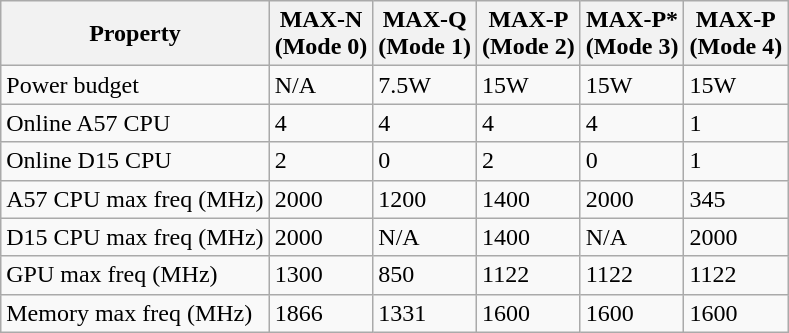<table class="wikitable">
<tr>
<th>Property</th>
<th>MAX-N<br>(Mode 0)</th>
<th>MAX-Q<br>(Mode 1)</th>
<th>MAX-P<br>(Mode 2)</th>
<th>MAX-P*<br>(Mode 3)</th>
<th>MAX-P<br>(Mode 4)</th>
</tr>
<tr>
<td>Power budget</td>
<td>N/A</td>
<td>7.5W</td>
<td>15W</td>
<td>15W</td>
<td>15W</td>
</tr>
<tr>
<td>Online A57 CPU</td>
<td>4</td>
<td>4</td>
<td>4</td>
<td>4</td>
<td>1</td>
</tr>
<tr>
<td>Online D15 CPU</td>
<td>2</td>
<td>0</td>
<td>2</td>
<td>0</td>
<td>1</td>
</tr>
<tr>
<td>A57 CPU max freq (MHz)</td>
<td>2000</td>
<td>1200</td>
<td>1400</td>
<td>2000</td>
<td>345</td>
</tr>
<tr>
<td>D15 CPU max freq (MHz)</td>
<td>2000</td>
<td>N/A</td>
<td>1400</td>
<td>N/A</td>
<td>2000</td>
</tr>
<tr>
<td>GPU max freq (MHz)</td>
<td>1300</td>
<td>850</td>
<td>1122</td>
<td>1122</td>
<td>1122</td>
</tr>
<tr>
<td>Memory max freq (MHz)</td>
<td>1866</td>
<td>1331</td>
<td>1600</td>
<td>1600</td>
<td>1600</td>
</tr>
</table>
